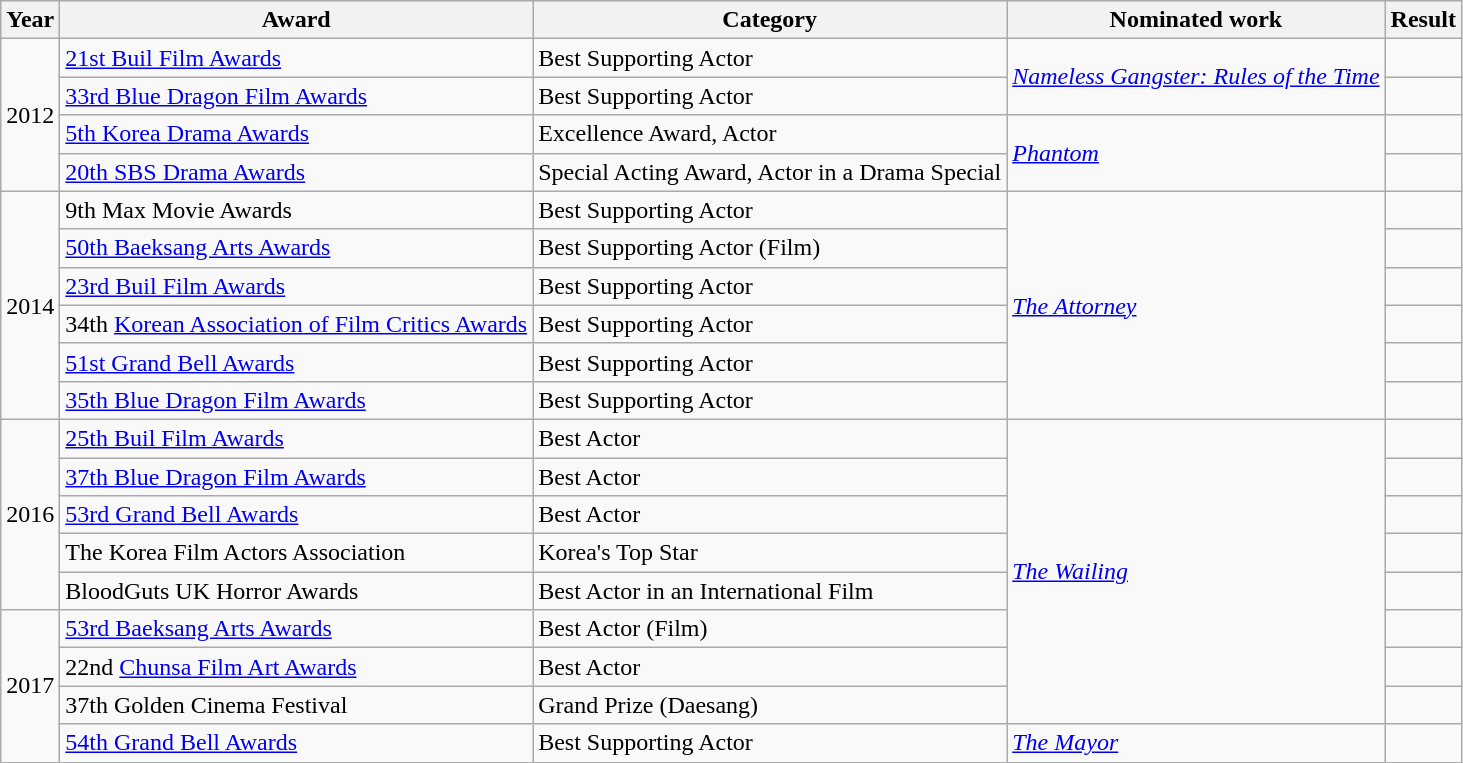<table class="wikitable sortable">
<tr>
<th>Year</th>
<th>Award</th>
<th>Category</th>
<th>Nominated work</th>
<th>Result</th>
</tr>
<tr>
<td rowspan="4">2012</td>
<td><a href='#'>21st Buil Film Awards</a></td>
<td>Best Supporting Actor</td>
<td rowspan="2"><em><a href='#'>Nameless Gangster: Rules of the Time</a></em></td>
<td></td>
</tr>
<tr>
<td><a href='#'>33rd Blue Dragon Film Awards</a></td>
<td>Best Supporting Actor</td>
<td></td>
</tr>
<tr>
<td><a href='#'>5th Korea Drama Awards</a></td>
<td>Excellence Award, Actor</td>
<td rowspan="2"><em><a href='#'>Phantom</a></em></td>
<td></td>
</tr>
<tr>
<td><a href='#'>20th SBS Drama Awards</a></td>
<td>Special Acting Award, Actor in a Drama Special</td>
<td></td>
</tr>
<tr>
<td rowspan="6">2014</td>
<td>9th Max Movie Awards</td>
<td>Best Supporting Actor</td>
<td rowspan="6"><em><a href='#'>The Attorney</a></em></td>
<td></td>
</tr>
<tr>
<td><a href='#'>50th Baeksang Arts Awards</a></td>
<td>Best Supporting Actor (Film)</td>
<td></td>
</tr>
<tr>
<td><a href='#'>23rd Buil Film Awards</a></td>
<td>Best Supporting Actor</td>
<td></td>
</tr>
<tr>
<td>34th <a href='#'>Korean Association of Film Critics Awards</a></td>
<td>Best Supporting Actor</td>
<td></td>
</tr>
<tr>
<td><a href='#'>51st Grand Bell Awards</a></td>
<td>Best Supporting Actor</td>
<td></td>
</tr>
<tr>
<td><a href='#'>35th Blue Dragon Film Awards</a></td>
<td>Best Supporting Actor</td>
<td></td>
</tr>
<tr>
<td rowspan="5">2016</td>
<td><a href='#'>25th Buil Film Awards</a></td>
<td>Best Actor</td>
<td rowspan="8"><em><a href='#'>The Wailing</a></em></td>
<td></td>
</tr>
<tr>
<td><a href='#'>37th Blue Dragon Film Awards</a></td>
<td>Best Actor</td>
<td></td>
</tr>
<tr>
<td><a href='#'>53rd Grand Bell Awards</a></td>
<td>Best Actor</td>
<td></td>
</tr>
<tr>
<td>The Korea Film Actors Association</td>
<td>Korea's Top Star</td>
<td></td>
</tr>
<tr>
<td>BloodGuts UK Horror Awards</td>
<td>Best Actor in an International Film</td>
<td></td>
</tr>
<tr>
<td rowspan="4">2017</td>
<td><a href='#'>53rd Baeksang Arts Awards</a></td>
<td>Best Actor (Film)</td>
<td></td>
</tr>
<tr>
<td>22nd <a href='#'>Chunsa Film Art Awards</a></td>
<td>Best Actor</td>
<td></td>
</tr>
<tr>
<td>37th Golden Cinema Festival</td>
<td>Grand Prize (Daesang)</td>
<td></td>
</tr>
<tr>
<td><a href='#'>54th Grand Bell Awards</a></td>
<td>Best Supporting Actor</td>
<td><em><a href='#'>The Mayor</a></em></td>
<td></td>
</tr>
</table>
